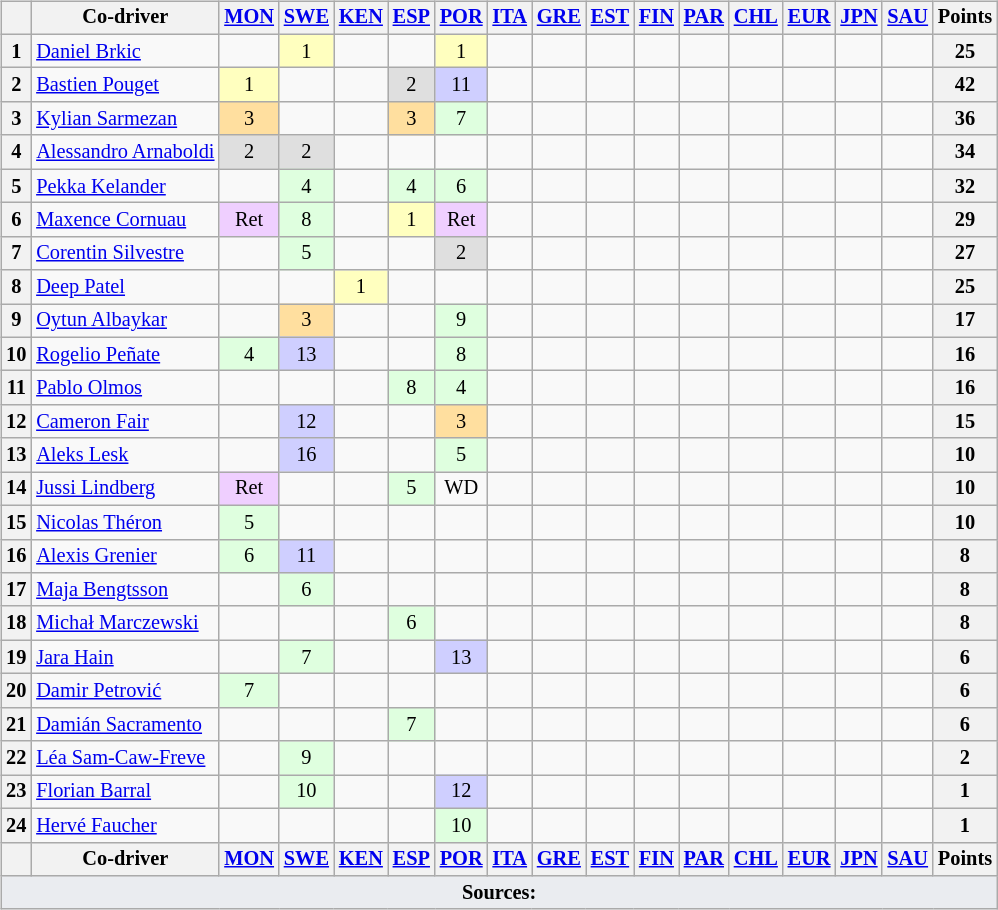<table>
<tr>
<td valign="top"><br><table class="wikitable" style="font-size: 85%; text-align: center">
<tr valign="top">
<th valign="middle"></th>
<th valign="middle">Co-driver</th>
<th><a href='#'>MON</a><br></th>
<th><a href='#'>SWE</a><br></th>
<th><a href='#'>KEN</a><br></th>
<th><a href='#'>ESP</a><br></th>
<th><a href='#'>POR</a><br></th>
<th><a href='#'>ITA</a><br></th>
<th><a href='#'>GRE</a><br></th>
<th><a href='#'>EST</a><br></th>
<th><a href='#'>FIN</a><br></th>
<th><a href='#'>PAR</a><br></th>
<th><a href='#'>CHL</a><br></th>
<th><a href='#'>EUR</a><br></th>
<th><a href='#'>JPN</a><br></th>
<th><a href='#'>SAU</a><br></th>
<th valign="middle">Points</th>
</tr>
<tr>
<th>1</th>
<td align="left" nowrap=""> <a href='#'>Daniel Brkic</a></td>
<td></td>
<td style="background:#ffffbf">1</td>
<td></td>
<td></td>
<td style="background:#ffffbf">1</td>
<td></td>
<td></td>
<td></td>
<td></td>
<td></td>
<td></td>
<td></td>
<td></td>
<td></td>
<th>25</th>
</tr>
<tr>
<th>2</th>
<td align="left" nowrap=""> <a href='#'>Bastien Pouget</a></td>
<td style="background:#ffffbf">1</td>
<td></td>
<td></td>
<td style="background:#dfdfdf">2</td>
<td style="background:#cfcfff">11</td>
<td></td>
<td></td>
<td></td>
<td></td>
<td></td>
<td></td>
<td></td>
<td></td>
<td></td>
<th>42</th>
</tr>
<tr>
<th>3</th>
<td align="left" nowrap=""> <a href='#'>Kylian Sarmezan</a></td>
<td style="background:#ffdf9f">3</td>
<td></td>
<td></td>
<td style="background:#ffdf9f">3</td>
<td style="background:#dfffdf">7</td>
<td></td>
<td></td>
<td></td>
<td></td>
<td></td>
<td></td>
<td></td>
<td></td>
<td></td>
<th>36</th>
</tr>
<tr>
<th>4</th>
<td align="left" nowrap=""> <a href='#'>Alessandro Arnaboldi</a></td>
<td style="background:#dfdfdf">2</td>
<td style="background:#dfdfdf">2</td>
<td></td>
<td></td>
<td></td>
<td></td>
<td></td>
<td></td>
<td></td>
<td></td>
<td></td>
<td></td>
<td></td>
<td></td>
<th>34</th>
</tr>
<tr>
<th>5</th>
<td align="left" nowrap=""> <a href='#'>Pekka Kelander</a></td>
<td></td>
<td style="background:#dfffdf">4</td>
<td></td>
<td style="background:#dfffdf">4</td>
<td style="background:#dfffdf">6</td>
<td></td>
<td></td>
<td></td>
<td></td>
<td></td>
<td></td>
<td></td>
<td></td>
<td></td>
<th>32</th>
</tr>
<tr>
<th>6</th>
<td align="left" nowrap=""> <a href='#'>Maxence Cornuau</a></td>
<td style="background:#efcfff">Ret</td>
<td style="background:#dfffdf">8</td>
<td></td>
<td style="background:#ffffbf">1</td>
<td style="background:#efcfff">Ret</td>
<td></td>
<td></td>
<td></td>
<td></td>
<td></td>
<td></td>
<td></td>
<td></td>
<td></td>
<th>29</th>
</tr>
<tr>
<th>7</th>
<td align="left" nowrap=""> <a href='#'>Corentin Silvestre</a></td>
<td></td>
<td style="background:#dfffdf">5</td>
<td></td>
<td></td>
<td style="background:#dfdfdf">2</td>
<td></td>
<td></td>
<td></td>
<td></td>
<td></td>
<td></td>
<td></td>
<td></td>
<td></td>
<th>27</th>
</tr>
<tr>
<th>8</th>
<td align="left" nowrap=""> <a href='#'>Deep Patel</a></td>
<td></td>
<td></td>
<td style="background:#ffffbf">1</td>
<td></td>
<td></td>
<td></td>
<td></td>
<td></td>
<td></td>
<td></td>
<td></td>
<td></td>
<td></td>
<td></td>
<th>25</th>
</tr>
<tr>
<th>9</th>
<td align="left" nowrap=""> <a href='#'>Oytun Albaykar</a></td>
<td></td>
<td style="background:#ffdf9f">3</td>
<td></td>
<td></td>
<td style="background:#dfffdf">9</td>
<td></td>
<td></td>
<td></td>
<td></td>
<td></td>
<td></td>
<td></td>
<td></td>
<td></td>
<th>17</th>
</tr>
<tr>
<th>10</th>
<td align="left" nowrap=""> <a href='#'>Rogelio Peñate</a></td>
<td style="background:#dfffdf">4</td>
<td style="background:#cfcfff">13</td>
<td></td>
<td></td>
<td style="background:#dfffdf">8</td>
<td></td>
<td></td>
<td></td>
<td></td>
<td></td>
<td></td>
<td></td>
<td></td>
<td></td>
<th>16</th>
</tr>
<tr>
<th>11</th>
<td align="left" nowrap=""> <a href='#'>Pablo Olmos</a></td>
<td></td>
<td></td>
<td></td>
<td style="background:#dfffdf">8</td>
<td style="background:#dfffdf">4</td>
<td></td>
<td></td>
<td></td>
<td></td>
<td></td>
<td></td>
<td></td>
<td></td>
<td></td>
<th>16</th>
</tr>
<tr>
<th>12</th>
<td align="left" nowrap=""> <a href='#'>Cameron Fair</a></td>
<td></td>
<td style="background:#cfcfff">12</td>
<td></td>
<td></td>
<td style="background:#ffdf9f">3</td>
<td></td>
<td></td>
<td></td>
<td></td>
<td></td>
<td></td>
<td></td>
<td></td>
<td></td>
<th>15</th>
</tr>
<tr>
<th>13</th>
<td align="left" nowrap=""> <a href='#'>Aleks Lesk</a></td>
<td></td>
<td style="background:#cfcfff">16</td>
<td></td>
<td></td>
<td style="background:#dfffdf">5</td>
<td></td>
<td></td>
<td></td>
<td></td>
<td></td>
<td></td>
<td></td>
<td></td>
<td></td>
<th>10</th>
</tr>
<tr>
<th>14</th>
<td align="left" nowrap=""> <a href='#'>Jussi Lindberg</a></td>
<td style="background:#efcfff">Ret</td>
<td></td>
<td></td>
<td style="background:#dfffdf">5</td>
<td>WD</td>
<td></td>
<td></td>
<td></td>
<td></td>
<td></td>
<td></td>
<td></td>
<td></td>
<td></td>
<th>10</th>
</tr>
<tr>
<th>15</th>
<td align="left" nowrap=""> <a href='#'>Nicolas Théron</a></td>
<td style="background:#dfffdf">5</td>
<td></td>
<td></td>
<td></td>
<td></td>
<td></td>
<td></td>
<td></td>
<td></td>
<td></td>
<td></td>
<td></td>
<td></td>
<td></td>
<th>10</th>
</tr>
<tr>
<th>16</th>
<td align="left" nowrap=""> <a href='#'>Alexis Grenier</a></td>
<td style="background:#dfffdf">6</td>
<td style="background:#cfcfff">11</td>
<td></td>
<td></td>
<td></td>
<td></td>
<td></td>
<td></td>
<td></td>
<td></td>
<td></td>
<td></td>
<td></td>
<td></td>
<th>8</th>
</tr>
<tr>
<th>17</th>
<td align="left" nowrap=""> <a href='#'>Maja Bengtsson</a></td>
<td></td>
<td style="background:#dfffdf">6</td>
<td></td>
<td></td>
<td></td>
<td></td>
<td></td>
<td></td>
<td></td>
<td></td>
<td></td>
<td></td>
<td></td>
<td></td>
<th>8</th>
</tr>
<tr>
<th>18</th>
<td align="left" nowrap=""> <a href='#'>Michał Marczewski</a></td>
<td></td>
<td></td>
<td></td>
<td style="background:#dfffdf">6</td>
<td></td>
<td></td>
<td></td>
<td></td>
<td></td>
<td></td>
<td></td>
<td></td>
<td></td>
<td></td>
<th>8</th>
</tr>
<tr>
<th>19</th>
<td align="left" nowrap=""> <a href='#'>Jara Hain</a></td>
<td></td>
<td style="background:#dfffdf">7</td>
<td></td>
<td></td>
<td style="background:#cfcfff">13</td>
<td></td>
<td></td>
<td></td>
<td></td>
<td></td>
<td></td>
<td></td>
<td></td>
<td></td>
<th>6</th>
</tr>
<tr>
<th>20</th>
<td align="left" nowrap=""> <a href='#'>Damir Petrović</a></td>
<td style="background:#dfffdf">7</td>
<td></td>
<td></td>
<td></td>
<td></td>
<td></td>
<td></td>
<td></td>
<td></td>
<td></td>
<td></td>
<td></td>
<td></td>
<td></td>
<th>6</th>
</tr>
<tr>
<th>21</th>
<td align="left" nowrap=""> <a href='#'>Damián Sacramento</a></td>
<td></td>
<td></td>
<td></td>
<td style="background:#dfffdf">7</td>
<td></td>
<td></td>
<td></td>
<td></td>
<td></td>
<td></td>
<td></td>
<td></td>
<td></td>
<td></td>
<th>6</th>
</tr>
<tr>
<th>22</th>
<td align="left" nowrap=""> <a href='#'>Léa Sam-Caw-Freve</a></td>
<td></td>
<td style="background:#dfffdf">9</td>
<td></td>
<td></td>
<td></td>
<td></td>
<td></td>
<td></td>
<td></td>
<td></td>
<td></td>
<td></td>
<td></td>
<td></td>
<th>2</th>
</tr>
<tr>
<th>23</th>
<td align="left" nowrap=""> <a href='#'>Florian Barral</a></td>
<td></td>
<td style="background:#dfffdf">10</td>
<td></td>
<td></td>
<td style="background:#cfcfff">12</td>
<td></td>
<td></td>
<td></td>
<td></td>
<td></td>
<td></td>
<td></td>
<td></td>
<td></td>
<th>1</th>
</tr>
<tr>
<th>24</th>
<td align="left" nowrap=""> <a href='#'>Hervé Faucher</a></td>
<td></td>
<td></td>
<td></td>
<td></td>
<td style="background:#dfffdf">10</td>
<td></td>
<td></td>
<td></td>
<td></td>
<td></td>
<td></td>
<td></td>
<td></td>
<td></td>
<th>1</th>
</tr>
<tr>
<th valign="middle"></th>
<th valign="middle">Co-driver</th>
<th><a href='#'>MON</a><br></th>
<th><a href='#'>SWE</a><br></th>
<th><a href='#'>KEN</a><br></th>
<th><a href='#'>ESP</a><br></th>
<th><a href='#'>POR</a><br></th>
<th><a href='#'>ITA</a><br></th>
<th><a href='#'>GRE</a><br></th>
<th><a href='#'>EST</a><br></th>
<th><a href='#'>FIN</a><br></th>
<th><a href='#'>PAR</a><br></th>
<th><a href='#'>CHL</a><br></th>
<th><a href='#'>EUR</a><br></th>
<th><a href='#'>JPN</a><br></th>
<th><a href='#'>SAU</a><br></th>
<th valign="middle">Points</th>
</tr>
<tr>
<td colspan="17" style="background-color:#EAECF0;text-align:center"><strong>Sources:</strong></td>
</tr>
</table>
</td>
<td valign="top"><br></td>
</tr>
</table>
